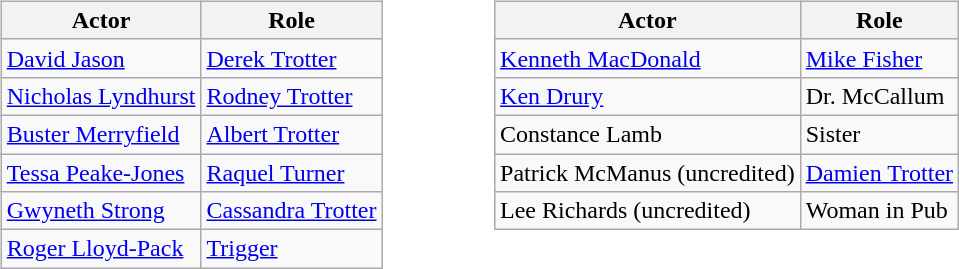<table>
<tr>
<td valign="top"><br><table class="wikitable">
<tr>
<th>Actor</th>
<th>Role</th>
</tr>
<tr>
<td><a href='#'>David Jason</a></td>
<td><a href='#'>Derek Trotter</a></td>
</tr>
<tr>
<td><a href='#'>Nicholas Lyndhurst</a></td>
<td><a href='#'>Rodney Trotter</a></td>
</tr>
<tr>
<td><a href='#'>Buster Merryfield</a></td>
<td><a href='#'>Albert Trotter</a></td>
</tr>
<tr>
<td><a href='#'>Tessa Peake-Jones</a></td>
<td><a href='#'>Raquel Turner</a></td>
</tr>
<tr>
<td><a href='#'>Gwyneth Strong</a></td>
<td><a href='#'>Cassandra Trotter</a></td>
</tr>
<tr>
<td><a href='#'>Roger Lloyd-Pack</a></td>
<td><a href='#'>Trigger</a></td>
</tr>
</table>
</td>
<td width="50"> </td>
<td valign="top"><br><table class="wikitable">
<tr>
<th>Actor</th>
<th>Role</th>
</tr>
<tr>
<td><a href='#'>Kenneth MacDonald</a></td>
<td><a href='#'>Mike Fisher</a></td>
</tr>
<tr>
<td><a href='#'>Ken Drury</a></td>
<td>Dr. McCallum</td>
</tr>
<tr>
<td>Constance Lamb</td>
<td>Sister</td>
</tr>
<tr>
<td>Patrick McManus (uncredited)</td>
<td><a href='#'>Damien Trotter</a></td>
</tr>
<tr>
<td>Lee Richards (uncredited)</td>
<td>Woman in Pub</td>
</tr>
</table>
</td>
</tr>
</table>
